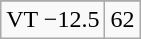<table class="wikitable">
<tr align="center">
</tr>
<tr align="center">
<td>VT −12.5</td>
<td>62</td>
</tr>
</table>
